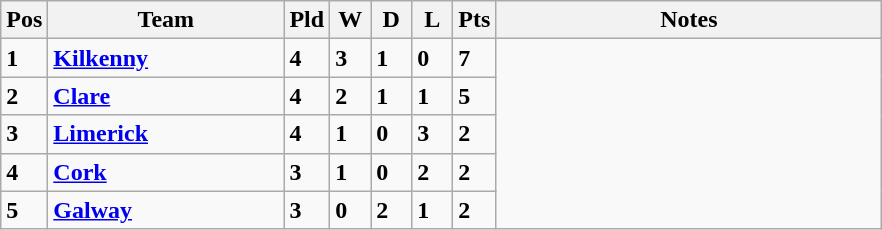<table class="wikitable" style="text-align: centre;">
<tr>
<th width=20>Pos</th>
<th width=150>Team</th>
<th width=20>Pld</th>
<th width=20>W</th>
<th width=20>D</th>
<th width=20>L</th>
<th width=20>Pts</th>
<th width=250>Notes</th>
</tr>
<tr style>
<td><strong>1</strong></td>
<td align=left><strong> <a href='#'>Kilkenny</a> </strong></td>
<td><strong>4</strong></td>
<td><strong>3</strong></td>
<td><strong>1</strong></td>
<td><strong>0</strong></td>
<td><strong>7</strong></td>
</tr>
<tr style>
<td><strong>2</strong></td>
<td align=left><strong> <a href='#'>Clare</a> </strong></td>
<td><strong>4</strong></td>
<td><strong>2</strong></td>
<td><strong>1</strong></td>
<td><strong>1</strong></td>
<td><strong>5</strong></td>
</tr>
<tr>
<td><strong>3</strong></td>
<td align=left><strong> <a href='#'>Limerick</a> </strong></td>
<td><strong>4</strong></td>
<td><strong>1</strong></td>
<td><strong>0</strong></td>
<td><strong>3</strong></td>
<td><strong>2</strong></td>
</tr>
<tr>
<td><strong>4</strong></td>
<td align=left><strong> <a href='#'>Cork</a> </strong></td>
<td><strong>3</strong></td>
<td><strong>1</strong></td>
<td><strong>0</strong></td>
<td><strong>2</strong></td>
<td><strong>2</strong></td>
</tr>
<tr>
<td><strong>5</strong></td>
<td align=left><strong> <a href='#'>Galway</a> </strong></td>
<td><strong>3</strong></td>
<td><strong>0</strong></td>
<td><strong>2</strong></td>
<td><strong>1</strong></td>
<td><strong>2</strong></td>
</tr>
</table>
